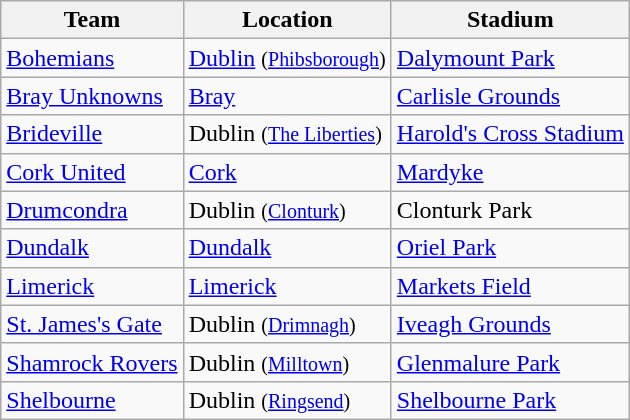<table class="wikitable sortable">
<tr>
<th>Team</th>
<th>Location</th>
<th>Stadium</th>
</tr>
<tr>
<td><a href='#'>Bohemians</a></td>
<td><a href='#'>Dublin</a> <small>(<a href='#'>Phibsborough</a>)</small></td>
<td><a href='#'>Dalymount Park</a></td>
</tr>
<tr>
<td><a href='#'>Bray Unknowns</a></td>
<td><a href='#'>Bray</a></td>
<td><a href='#'>Carlisle Grounds</a></td>
</tr>
<tr>
<td><a href='#'>Brideville</a></td>
<td>Dublin <small>(<a href='#'>The Liberties</a>)</small></td>
<td><a href='#'>Harold's Cross Stadium</a></td>
</tr>
<tr>
<td><a href='#'>Cork United</a></td>
<td><a href='#'>Cork</a></td>
<td><a href='#'>Mardyke</a></td>
</tr>
<tr>
<td><a href='#'>Drumcondra</a></td>
<td>Dublin <small>(<a href='#'>Clonturk</a>)</small></td>
<td>Clonturk Park</td>
</tr>
<tr>
<td><a href='#'>Dundalk</a></td>
<td><a href='#'>Dundalk</a></td>
<td><a href='#'>Oriel Park</a></td>
</tr>
<tr>
<td><a href='#'>Limerick</a></td>
<td><a href='#'>Limerick</a></td>
<td><a href='#'>Markets Field</a></td>
</tr>
<tr>
<td><a href='#'>St. James's Gate</a></td>
<td>Dublin <small>(<a href='#'>Drimnagh</a>)</small></td>
<td><a href='#'>Iveagh Grounds</a></td>
</tr>
<tr>
<td><a href='#'>Shamrock Rovers</a></td>
<td>Dublin <small>(<a href='#'>Milltown</a>)</small></td>
<td><a href='#'>Glenmalure Park</a></td>
</tr>
<tr>
<td><a href='#'>Shelbourne</a></td>
<td>Dublin <small>(<a href='#'>Ringsend</a>)</small></td>
<td><a href='#'>Shelbourne Park</a></td>
</tr>
</table>
